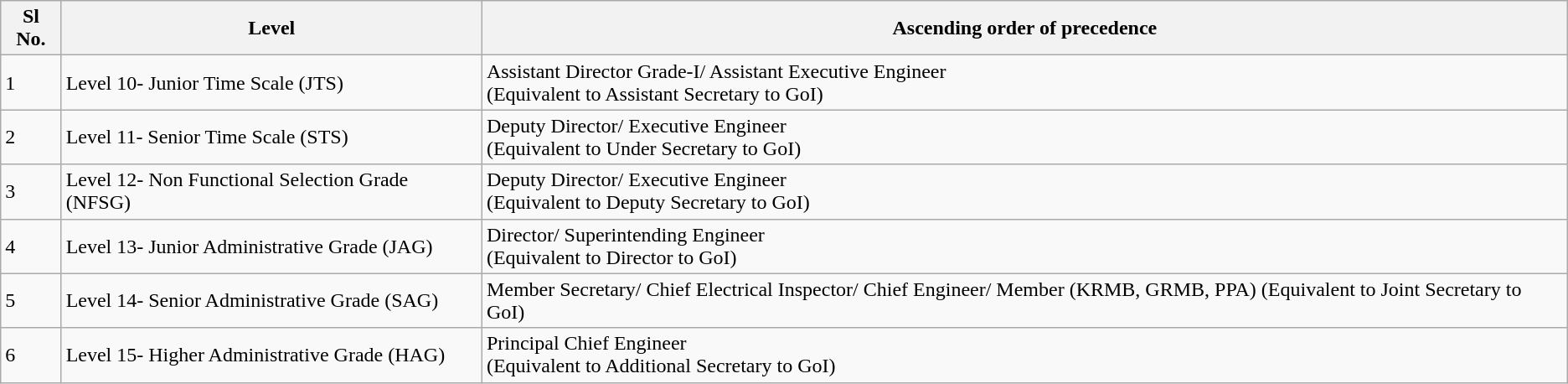<table class="wikitable">
<tr>
<th>Sl No.</th>
<th>Level</th>
<th>Ascending order of precedence</th>
</tr>
<tr>
<td>1</td>
<td>Level 10- Junior Time Scale (JTS)</td>
<td>Assistant Director Grade-I/ Assistant Executive Engineer<br>(Equivalent to Assistant Secretary to GoI)</td>
</tr>
<tr>
<td>2</td>
<td>Level 11- Senior Time Scale (STS)</td>
<td>Deputy Director/ Executive Engineer<br>(Equivalent to Under Secretary to GoI)</td>
</tr>
<tr>
<td>3</td>
<td>Level 12- Non Functional Selection Grade (NFSG)</td>
<td>Deputy Director/ Executive Engineer<br>(Equivalent to Deputy Secretary to GoI)</td>
</tr>
<tr>
<td>4</td>
<td>Level 13- Junior Administrative Grade (JAG)</td>
<td>Director/ Superintending Engineer<br>(Equivalent to Director to GoI)</td>
</tr>
<tr>
<td>5</td>
<td>Level 14- Senior Administrative Grade (SAG)</td>
<td>Member Secretary/ Chief Electrical Inspector/ Chief Engineer/ Member (KRMB, GRMB, PPA) (Equivalent to Joint Secretary to GoI)</td>
</tr>
<tr>
<td>6</td>
<td>Level 15- Higher Administrative Grade (HAG)</td>
<td>Principal Chief Engineer<br>(Equivalent to Additional Secretary to GoI)</td>
</tr>
</table>
